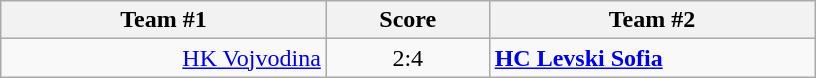<table class="wikitable" style="text-align: center;">
<tr>
<th width=22%>Team #1</th>
<th width=11%>Score</th>
<th width=22%>Team #2</th>
</tr>
<tr>
<td style="text-align: right;"><a href='#'>HK Vojvodina</a> </td>
<td>2:4</td>
<td style="text-align: left;"> <strong><a href='#'>HC Levski Sofia</a></strong></td>
</tr>
</table>
